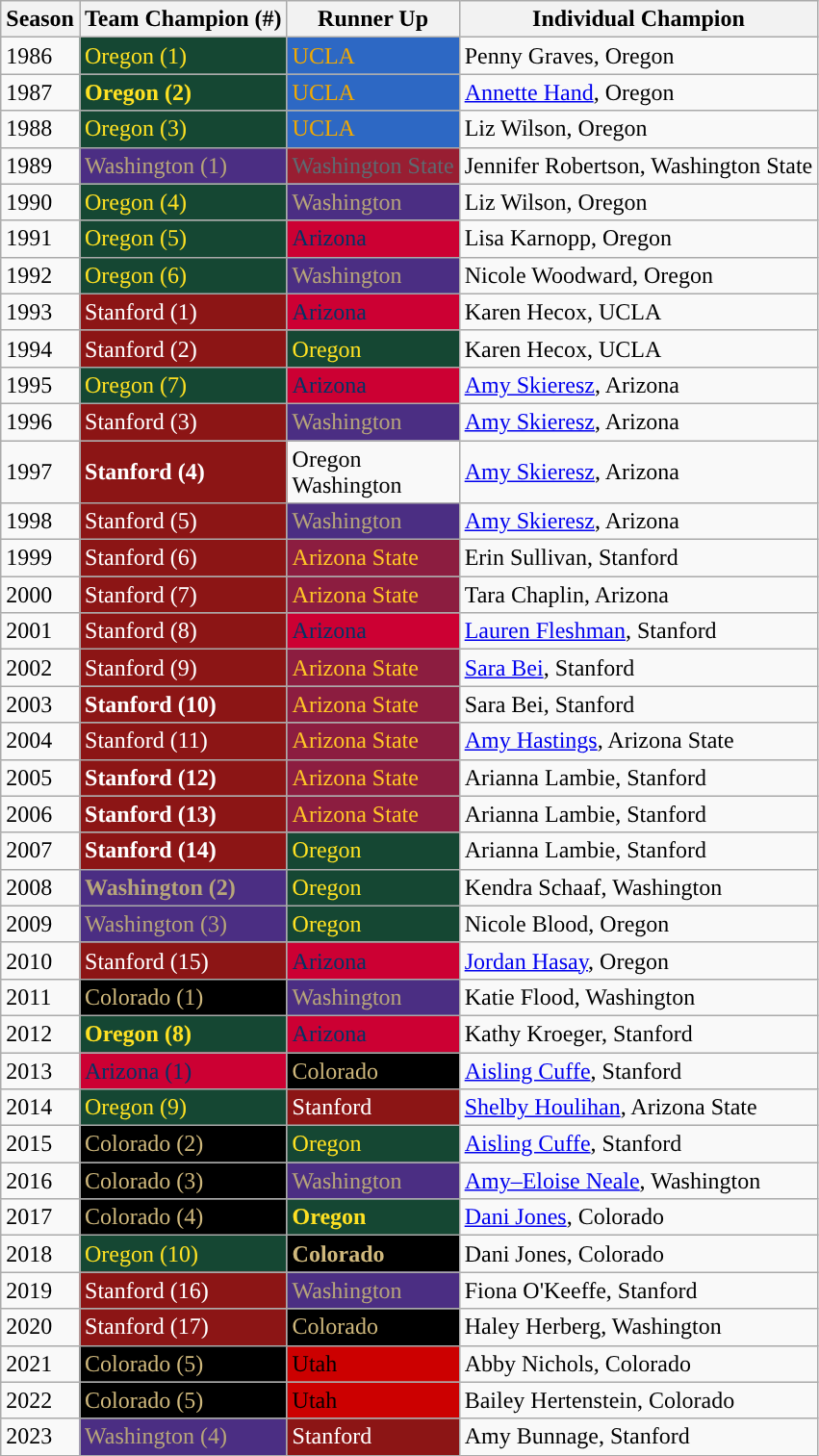<table class="wikitable">
<tr>
<th>Season</th>
<th>Team Champion (#)</th>
<th>Runner Up</th>
<th>Individual Champion</th>
</tr>
<tr>
<td>1986</td>
<td style="background:#154733; color:#FEE123;">Oregon (1)</td>
<td style="background:#2D68C4; color:#F2A900;">UCLA</td>
<td>Penny Graves, Oregon</td>
</tr>
<tr>
<td>1987</td>
<td style="background:#154733; color:#FEE123;"><strong>Oregon (2)</strong></td>
<td style="background:#2D68C4; color:#F2A900;">UCLA</td>
<td><a href='#'>Annette Hand</a>, Oregon</td>
</tr>
<tr>
<td>1988</td>
<td style="background:#154733; color:#FEE123;">Oregon (3)</td>
<td style="background:#2D68C4; color:#F2A900;">UCLA</td>
<td>Liz Wilson, Oregon</td>
</tr>
<tr>
<td>1989</td>
<td style="background:#4B2E83; color:#B7A57A;">Washington (1)</td>
<td style="background:#981E32; color:#5E6A71;">Washington State</td>
<td>Jennifer Robertson, Washington State</td>
</tr>
<tr>
<td>1990</td>
<td style="background:#154733; color:#FEE123;">Oregon (4)</td>
<td style="background:#4B2E83; color:#B7A57A;">Washington</td>
<td>Liz Wilson, Oregon</td>
</tr>
<tr>
<td>1991</td>
<td style="background:#154733; color:#FEE123;">Oregon (5)</td>
<td style="background:#CC0033; color:#003366;">Arizona</td>
<td>Lisa Karnopp, Oregon</td>
</tr>
<tr>
<td>1992</td>
<td style="background:#154733; color:#FEE123;">Oregon (6)</td>
<td style="background:#4B2E83; color:#B7A57A;">Washington</td>
<td>Nicole Woodward, Oregon</td>
</tr>
<tr>
<td>1993</td>
<td style="background:#8C1515; color:#FFFFFF;">Stanford (1)</td>
<td style="background:#CC0033; color:#003366;">Arizona</td>
<td>Karen Hecox, UCLA</td>
</tr>
<tr>
<td>1994</td>
<td style="background:#8C1515; color:#FFFFFF;">Stanford (2)</td>
<td style="background:#154733; color:#FEE123;">Oregon</td>
<td>Karen Hecox, UCLA</td>
</tr>
<tr>
<td>1995</td>
<td style="background:#154733; color:#FEE123;">Oregon (7)</td>
<td style="background:#CC0033; color:#003366;">Arizona</td>
<td><a href='#'>Amy Skieresz</a>, Arizona</td>
</tr>
<tr>
<td>1996</td>
<td style="background:#8C1515; color:#FFFFFF;">Stanford (3)</td>
<td style="background:#4B2E83; color:#B7A57A;">Washington</td>
<td><a href='#'>Amy Skieresz</a>, Arizona</td>
</tr>
<tr>
<td>1997</td>
<td style="background:#8C1515; color:#FFFFFF;"><strong>Stanford (4)</strong></td>
<td>Oregon<br>Washington</td>
<td><a href='#'>Amy Skieresz</a>, Arizona</td>
</tr>
<tr>
<td>1998</td>
<td style="background:#8C1515; color:#FFFFFF;">Stanford (5)</td>
<td style="background:#4B2E83; color:#B7A57A;">Washington</td>
<td><a href='#'>Amy Skieresz</a>, Arizona</td>
</tr>
<tr>
<td>1999</td>
<td style="background:#8C1515; color:#FFFFFF;">Stanford (6)</td>
<td style="background:#8C1D40; color:#FFC627;">Arizona State</td>
<td>Erin Sullivan, Stanford</td>
</tr>
<tr>
<td>2000</td>
<td style="background:#8C1515; color:#FFFFFF;">Stanford (7)</td>
<td style="background:#8C1D40; color:#FFC627;">Arizona State</td>
<td>Tara Chaplin, Arizona</td>
</tr>
<tr>
<td>2001</td>
<td style="background:#8C1515; color:#FFFFFF;">Stanford (8)</td>
<td style="background:#CC0033; color:#003366;">Arizona</td>
<td><a href='#'>Lauren Fleshman</a>, Stanford</td>
</tr>
<tr>
<td>2002</td>
<td style="background:#8C1515; color:#FFFFFF;">Stanford (9)</td>
<td style="background:#8C1D40; color:#FFC627;">Arizona State</td>
<td><a href='#'>Sara Bei</a>, Stanford</td>
</tr>
<tr>
<td>2003</td>
<td style="background:#8C1515; color:#FFFFFF;"><strong>Stanford (10)</strong></td>
<td style="background:#8C1D40; color:#FFC627;">Arizona State</td>
<td>Sara Bei, Stanford</td>
</tr>
<tr>
<td>2004</td>
<td style="background:#8C1515; color:#FFFFFF;">Stanford (11)</td>
<td style="background:#8C1D40; color:#FFC627;">Arizona State</td>
<td><a href='#'>Amy Hastings</a>, Arizona State</td>
</tr>
<tr>
<td>2005</td>
<td style="background:#8C1515; color:#FFFFFF;"><strong>Stanford (12)</strong></td>
<td style="background:#8C1D40; color:#FFC627;">Arizona State</td>
<td>Arianna Lambie, Stanford</td>
</tr>
<tr>
<td>2006</td>
<td style="background:#8C1515; color:#FFFFFF;"><strong>Stanford (13)</strong></td>
<td style="background:#8C1D40; color:#FFC627;">Arizona State</td>
<td>Arianna Lambie, Stanford</td>
</tr>
<tr>
<td>2007</td>
<td style="background:#8C1515; color:#FFFFFF;"><strong>Stanford (14)</strong></td>
<td style="background:#154733; color:#FEE123;">Oregon</td>
<td>Arianna Lambie, Stanford</td>
</tr>
<tr>
<td>2008</td>
<td style="background:#4B2E83; color:#B7A57A;"><strong>Washington (2)</strong></td>
<td style="background:#154733; color:#FEE123;">Oregon</td>
<td>Kendra Schaaf, Washington</td>
</tr>
<tr>
<td>2009</td>
<td style="background:#4B2E83; color:#B7A57A;">Washington (3)</td>
<td style="background:#154733; color:#FEE123;">Oregon</td>
<td>Nicole Blood, Oregon</td>
</tr>
<tr>
<td>2010</td>
<td style="background:#8C1515; color:#FFFFFF;">Stanford (15)</td>
<td style="background:#CC0033; color:#003366;">Arizona</td>
<td><a href='#'>Jordan Hasay</a>, Oregon</td>
</tr>
<tr>
<td>2011</td>
<td style="background:#000000; color:#CFB87C;">Colorado (1)</td>
<td style="background:#4B2E83; color:#B7A57A;">Washington</td>
<td>Katie Flood, Washington</td>
</tr>
<tr>
<td>2012</td>
<td style="background:#154733; color:#FEE123;"><strong>Oregon (8)</strong></td>
<td style="background:#CC0033; color:#003366;">Arizona</td>
<td>Kathy Kroeger, Stanford</td>
</tr>
<tr>
<td>2013</td>
<td style="background:#CC0033; color:#003366;">Arizona (1)</td>
<td style="background:#000000; color:#CFB87C;">Colorado</td>
<td><a href='#'>Aisling Cuffe</a>, Stanford</td>
</tr>
<tr>
<td>2014</td>
<td style="background:#154733; color:#FEE123;">Oregon (9)</td>
<td style="background:#8C1515; color:#FFFFFF;">Stanford</td>
<td><a href='#'>Shelby Houlihan</a>, Arizona State</td>
</tr>
<tr>
<td>2015</td>
<td style="background:#000000; color:#CFB87C;">Colorado (2)</td>
<td style="background:#154733; color:#FEE123;">Oregon</td>
<td><a href='#'>Aisling Cuffe</a>, Stanford</td>
</tr>
<tr>
<td>2016</td>
<td style="background:#000000; color:#CFB87C;">Colorado (3)</td>
<td style="background:#4B2E83; color:#B7A57A;">Washington</td>
<td><a href='#'>Amy–Eloise Neale</a>, Washington</td>
</tr>
<tr>
<td>2017</td>
<td style="background:#000000; color:#CFB87C;">Colorado (4)</td>
<td style="background:#154733; color:#FEE123;"><strong>Oregon</strong></td>
<td><a href='#'>Dani Jones</a>, Colorado</td>
</tr>
<tr>
<td>2018</td>
<td style="background:#154733; color:#FEE123;">Oregon (10)</td>
<td style="background:#000000; color:#CFB87C;"><strong>Colorado</strong></td>
<td>Dani Jones, Colorado</td>
</tr>
<tr>
<td>2019</td>
<td style="background:#8C1515; color:#FFFFFF;">Stanford (16)</td>
<td style="background:#4B2E83; color:#B7A57A;">Washington</td>
<td>Fiona O'Keeffe, Stanford</td>
</tr>
<tr>
<td>2020</td>
<td style="background:#8C1515; color:#FFFFFF;">Stanford (17)</td>
<td style="background:#000000; color:#CFB87C;">Colorado</td>
<td>Haley Herberg, Washington</td>
</tr>
<tr>
<td>2021</td>
<td style="background:#000000; color:#CFB87C;">Colorado (5)</td>
<td style="background:#CC0000; color:#000000;">Utah</td>
<td>Abby Nichols, Colorado</td>
</tr>
<tr>
<td>2022</td>
<td style="background:#000000; color:#CFB87C;">Colorado (5)</td>
<td style="background:#CC0000; color:#000000;">Utah</td>
<td>Bailey Hertenstein, Colorado</td>
</tr>
<tr>
<td>2023</td>
<td style="background:#4B2E83; color:#B7A57A;">Washington (4)</td>
<td style="background:#8C1515; color:#FFFFFF;">Stanford</td>
<td>Amy Bunnage, Stanford</td>
</tr>
</table>
